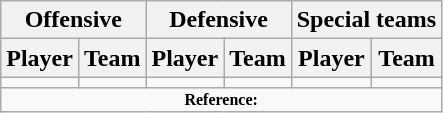<table class="wikitable" border="1">
<tr>
<th colspan="2">Offensive</th>
<th colspan="2">Defensive</th>
<th colspan="2">Special teams</th>
</tr>
<tr>
<th>Player</th>
<th>Team</th>
<th>Player</th>
<th>Team</th>
<th>Player</th>
<th>Team</th>
</tr>
<tr>
<td></td>
<td></td>
<td></td>
<td></td>
<td></td>
<td></td>
</tr>
<tr>
<td colspan="6" style="font-size: 8pt" align="center"><strong>Reference:</strong></td>
</tr>
</table>
